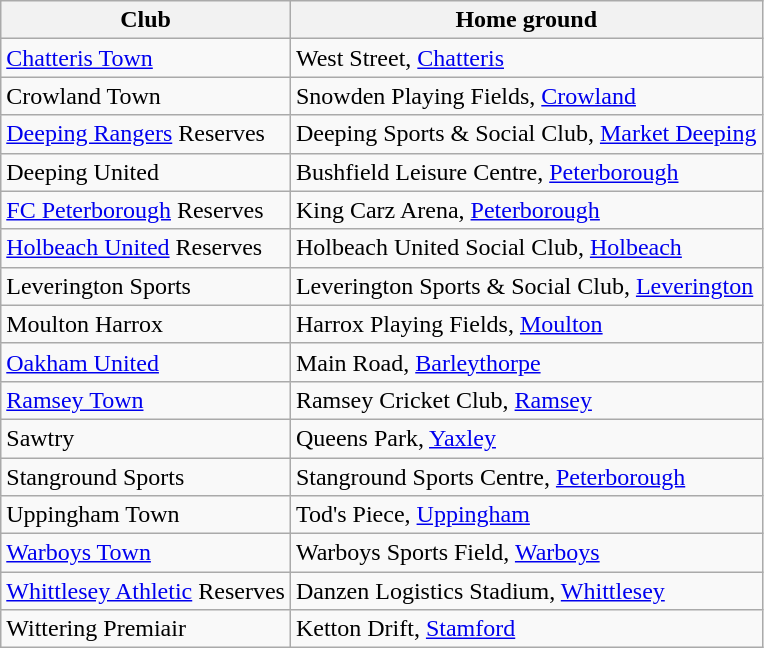<table class="wikitable" border="1">
<tr>
<th>Club</th>
<th>Home ground</th>
</tr>
<tr>
<td><a href='#'>Chatteris Town</a></td>
<td>West Street, <a href='#'>Chatteris</a></td>
</tr>
<tr>
<td>Crowland Town</td>
<td>Snowden Playing Fields, <a href='#'>Crowland</a></td>
</tr>
<tr>
<td><a href='#'>Deeping Rangers</a> Reserves</td>
<td>Deeping Sports & Social Club, <a href='#'>Market Deeping</a></td>
</tr>
<tr>
<td>Deeping United</td>
<td>Bushfield Leisure Centre, <a href='#'>Peterborough</a></td>
</tr>
<tr>
<td><a href='#'>FC Peterborough</a> Reserves</td>
<td>King Carz Arena, <a href='#'>Peterborough</a></td>
</tr>
<tr>
<td><a href='#'>Holbeach United</a> Reserves</td>
<td>Holbeach United Social Club, <a href='#'>Holbeach</a></td>
</tr>
<tr>
<td>Leverington Sports</td>
<td>Leverington Sports & Social Club, <a href='#'>Leverington</a></td>
</tr>
<tr>
<td>Moulton Harrox</td>
<td>Harrox Playing Fields, <a href='#'>Moulton</a></td>
</tr>
<tr>
<td><a href='#'>Oakham United</a></td>
<td>Main Road, <a href='#'>Barleythorpe</a></td>
</tr>
<tr>
<td><a href='#'>Ramsey Town</a></td>
<td>Ramsey Cricket Club, <a href='#'>Ramsey</a></td>
</tr>
<tr>
<td>Sawtry</td>
<td>Queens Park, <a href='#'>Yaxley</a></td>
</tr>
<tr>
<td>Stanground Sports</td>
<td>Stanground Sports Centre, <a href='#'>Peterborough</a></td>
</tr>
<tr>
<td>Uppingham Town</td>
<td>Tod's Piece, <a href='#'>Uppingham</a></td>
</tr>
<tr>
<td><a href='#'>Warboys Town</a></td>
<td>Warboys Sports Field, <a href='#'>Warboys</a></td>
</tr>
<tr>
<td><a href='#'>Whittlesey Athletic</a> Reserves</td>
<td>Danzen Logistics Stadium, <a href='#'>Whittlesey</a></td>
</tr>
<tr>
<td>Wittering Premiair</td>
<td>Ketton Drift, <a href='#'>Stamford</a></td>
</tr>
</table>
